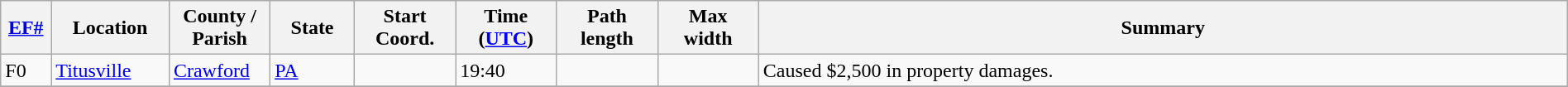<table class="wikitable sortable" style="width:100%;">
<tr>
<th scope="col"  style="width:3%; text-align:center;"><a href='#'>EF#</a></th>
<th scope="col"  style="width:7%; text-align:center;" class="unsortable">Location</th>
<th scope="col"  style="width:6%; text-align:center;" class="unsortable">County / Parish</th>
<th scope="col"  style="width:5%; text-align:center;">State</th>
<th scope="col"  style="width:6%; text-align:center;">Start Coord.</th>
<th scope="col"  style="width:6%; text-align:center;">Time (<a href='#'>UTC</a>)</th>
<th scope="col"  style="width:6%; text-align:center;">Path length</th>
<th scope="col"  style="width:6%; text-align:center;">Max width</th>
<th scope="col" class="unsortable" style="width:48%; text-align:center;">Summary</th>
</tr>
<tr>
<td bgcolor=>F0</td>
<td><a href='#'>Titusville</a></td>
<td><a href='#'>Crawford</a></td>
<td><a href='#'>PA</a></td>
<td></td>
<td>19:40</td>
<td></td>
<td></td>
<td>Caused $2,500 in property damages.</td>
</tr>
<tr>
</tr>
</table>
